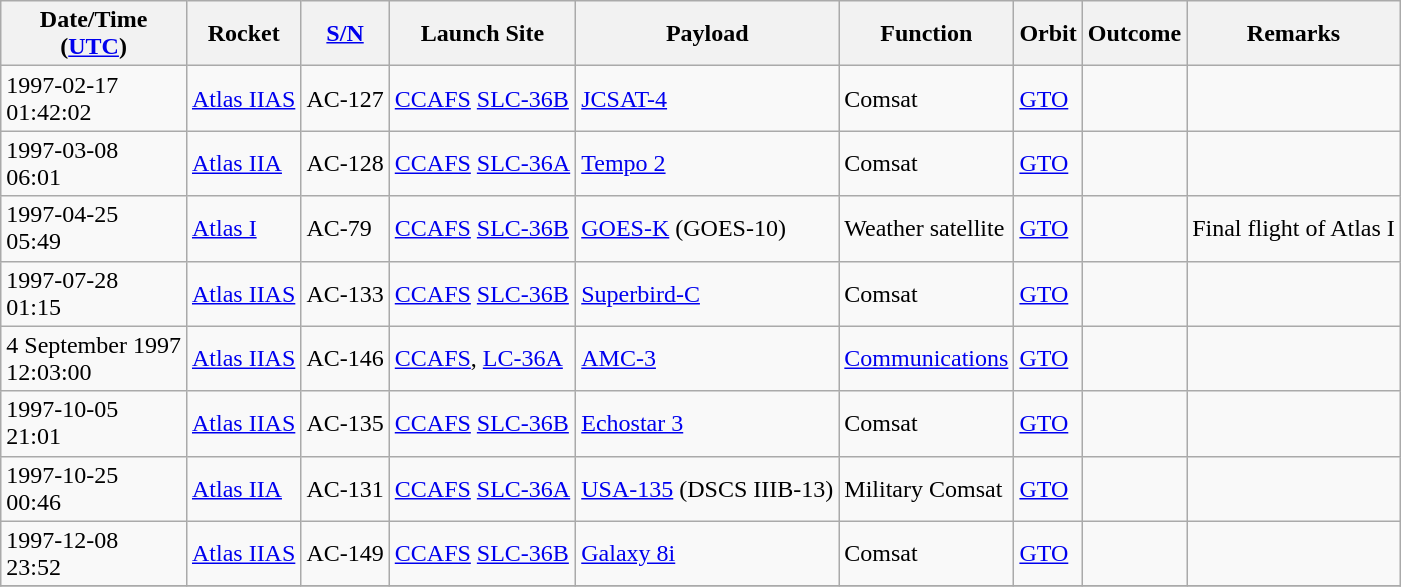<table class="wikitable" style="margin: 1em 1em 1em 0";>
<tr>
<th>Date/Time<br>(<a href='#'>UTC</a>)</th>
<th>Rocket</th>
<th><a href='#'>S/N</a></th>
<th>Launch Site</th>
<th>Payload</th>
<th>Function</th>
<th>Orbit</th>
<th>Outcome</th>
<th>Remarks</th>
</tr>
<tr>
<td>1997-02-17<br>01:42:02</td>
<td><a href='#'>Atlas IIAS</a></td>
<td>AC-127</td>
<td><a href='#'>CCAFS</a> <a href='#'>SLC-36B</a></td>
<td><a href='#'>JCSAT-4</a></td>
<td>Comsat</td>
<td><a href='#'>GTO</a></td>
<td></td>
<td></td>
</tr>
<tr>
<td>1997-03-08<br>06:01</td>
<td><a href='#'>Atlas IIA</a></td>
<td>AC-128</td>
<td><a href='#'>CCAFS</a> <a href='#'>SLC-36A</a></td>
<td><a href='#'>Tempo 2</a></td>
<td>Comsat</td>
<td><a href='#'>GTO</a></td>
<td></td>
<td></td>
</tr>
<tr>
<td>1997-04-25<br>05:49</td>
<td><a href='#'>Atlas I</a></td>
<td>AC-79</td>
<td><a href='#'>CCAFS</a> <a href='#'>SLC-36B</a></td>
<td><a href='#'>GOES-K</a> (GOES-10)</td>
<td>Weather satellite</td>
<td><a href='#'>GTO</a></td>
<td></td>
<td>Final flight of Atlas I</td>
</tr>
<tr>
<td>1997-07-28<br>01:15</td>
<td><a href='#'>Atlas IIAS</a></td>
<td>AC-133</td>
<td><a href='#'>CCAFS</a> <a href='#'>SLC-36B</a></td>
<td><a href='#'>Superbird-C</a></td>
<td>Comsat</td>
<td><a href='#'>GTO</a></td>
<td></td>
<td></td>
</tr>
<tr>
<td>4 September 1997<br>12:03:00</td>
<td><a href='#'>Atlas IIAS</a></td>
<td>AC-146</td>
<td><a href='#'>CCAFS</a>, <a href='#'>LC-36A</a></td>
<td><a href='#'>AMC-3</a></td>
<td><a href='#'>Communications</a></td>
<td><a href='#'>GTO</a></td>
<td> </td>
<td></td>
</tr>
<tr>
<td>1997-10-05<br>21:01</td>
<td><a href='#'>Atlas IIAS</a></td>
<td>AC-135</td>
<td><a href='#'>CCAFS</a> <a href='#'>SLC-36B</a></td>
<td><a href='#'>Echostar 3</a></td>
<td>Comsat</td>
<td><a href='#'>GTO</a></td>
<td></td>
<td></td>
</tr>
<tr>
<td>1997-10-25<br>00:46</td>
<td><a href='#'>Atlas IIA</a></td>
<td>AC-131</td>
<td><a href='#'>CCAFS</a> <a href='#'>SLC-36A</a></td>
<td><a href='#'>USA-135</a> (DSCS IIIB-13)</td>
<td>Military Comsat</td>
<td><a href='#'>GTO</a></td>
<td></td>
<td></td>
</tr>
<tr>
<td>1997-12-08<br>23:52</td>
<td><a href='#'>Atlas IIAS</a></td>
<td>AC-149</td>
<td><a href='#'>CCAFS</a> <a href='#'>SLC-36B</a></td>
<td><a href='#'>Galaxy 8i</a></td>
<td>Comsat</td>
<td><a href='#'>GTO</a></td>
<td></td>
<td></td>
</tr>
<tr>
</tr>
</table>
